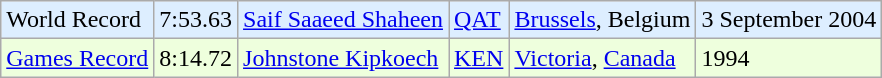<table class="wikitable">
<tr bgcolor = "ddeeff">
<td>World Record</td>
<td>7:53.63</td>
<td><a href='#'>Saif Saaeed Shaheen</a></td>
<td><a href='#'>QAT</a></td>
<td><a href='#'>Brussels</a>, Belgium</td>
<td>3 September 2004</td>
</tr>
<tr bgcolor = "eeffdd">
<td><a href='#'>Games Record</a></td>
<td>8:14.72</td>
<td><a href='#'>Johnstone Kipkoech</a></td>
<td><a href='#'>KEN</a></td>
<td><a href='#'>Victoria</a>, <a href='#'>Canada</a></td>
<td>1994</td>
</tr>
</table>
